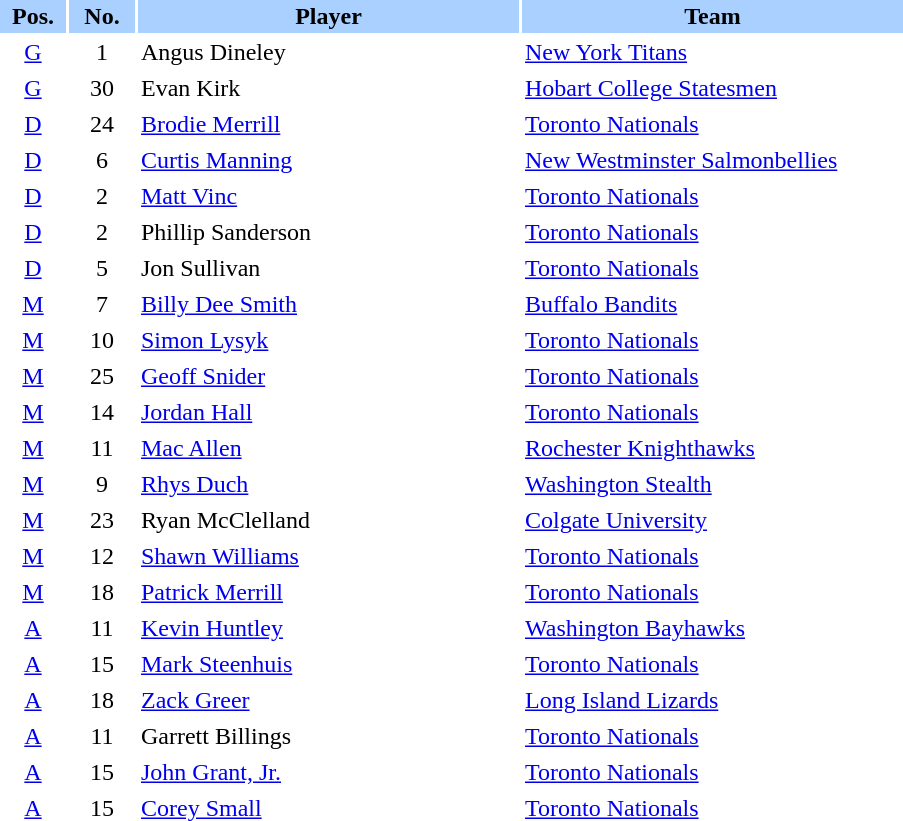<table border="0" cellspacing="2" cellpadding="2">
<tr style="background:#aad0ff;">
<th width=40>Pos.</th>
<th width=40>No.</th>
<th width=250>Player</th>
<th width=250>Team</th>
</tr>
<tr>
<td style="text-align:center;"><a href='#'>G</a></td>
<td style="text-align:center;">1</td>
<td>Angus Dineley</td>
<td> <a href='#'>New York Titans</a></td>
</tr>
<tr>
<td style="text-align:center;"><a href='#'>G</a></td>
<td style="text-align:center;">30</td>
<td>Evan Kirk</td>
<td> <a href='#'>Hobart College Statesmen</a></td>
</tr>
<tr>
<td style="text-align:center;"><a href='#'>D</a></td>
<td style="text-align:center;">24</td>
<td><a href='#'>Brodie Merrill</a></td>
<td> <a href='#'>Toronto Nationals</a></td>
</tr>
<tr>
<td style="text-align:center;"><a href='#'>D</a></td>
<td style="text-align:center;">6</td>
<td><a href='#'>Curtis Manning</a></td>
<td> <a href='#'>New Westminster Salmonbellies</a></td>
</tr>
<tr>
<td style="text-align:center;"><a href='#'>D</a></td>
<td style="text-align:center;">2</td>
<td><a href='#'>Matt Vinc</a></td>
<td> <a href='#'>Toronto Nationals</a></td>
</tr>
<tr>
<td style="text-align:center;"><a href='#'>D</a></td>
<td style="text-align:center;">2</td>
<td>Phillip Sanderson</td>
<td> <a href='#'>Toronto Nationals</a></td>
</tr>
<tr>
<td style="text-align:center;"><a href='#'>D</a></td>
<td style="text-align:center;">5</td>
<td>Jon Sullivan</td>
<td> <a href='#'>Toronto Nationals</a></td>
</tr>
<tr>
<td style="text-align:center;"><a href='#'>M</a></td>
<td style="text-align:center;">7</td>
<td><a href='#'>Billy Dee Smith</a></td>
<td> <a href='#'>Buffalo Bandits</a></td>
</tr>
<tr>
<td style="text-align:center;"><a href='#'>M</a></td>
<td style="text-align:center;">10</td>
<td><a href='#'>Simon Lysyk</a></td>
<td> <a href='#'>Toronto Nationals</a></td>
</tr>
<tr>
<td style="text-align:center;"><a href='#'>M</a></td>
<td style="text-align:center;">25</td>
<td><a href='#'>Geoff Snider</a></td>
<td> <a href='#'>Toronto Nationals</a></td>
</tr>
<tr>
<td style="text-align:center;"><a href='#'>M</a></td>
<td style="text-align:center;">14</td>
<td><a href='#'>Jordan Hall</a></td>
<td> <a href='#'>Toronto Nationals</a></td>
</tr>
<tr>
<td style="text-align:center;"><a href='#'>M</a></td>
<td style="text-align:center;">11</td>
<td><a href='#'>Mac Allen</a></td>
<td> <a href='#'>Rochester Knighthawks</a></td>
</tr>
<tr>
<td style="text-align:center;"><a href='#'>M</a></td>
<td style="text-align:center;">9</td>
<td><a href='#'>Rhys Duch</a></td>
<td> <a href='#'>Washington Stealth</a></td>
</tr>
<tr>
<td style="text-align:center;"><a href='#'>M</a></td>
<td style="text-align:center;">23</td>
<td>Ryan McClelland</td>
<td> <a href='#'>Colgate University</a></td>
</tr>
<tr>
<td style="text-align:center;"><a href='#'>M</a></td>
<td style="text-align:center;">12</td>
<td><a href='#'>Shawn Williams</a></td>
<td> <a href='#'>Toronto Nationals</a></td>
</tr>
<tr>
<td style="text-align:center;"><a href='#'>M</a></td>
<td style="text-align:center;">18</td>
<td><a href='#'>Patrick Merrill</a></td>
<td> <a href='#'>Toronto Nationals</a></td>
</tr>
<tr>
<td style="text-align:center;"><a href='#'>A</a></td>
<td style="text-align:center;">11</td>
<td><a href='#'>Kevin Huntley</a></td>
<td> <a href='#'>Washington Bayhawks</a></td>
</tr>
<tr>
<td style="text-align:center;"><a href='#'>A</a></td>
<td style="text-align:center;">15</td>
<td><a href='#'>Mark Steenhuis</a></td>
<td> <a href='#'>Toronto Nationals</a></td>
</tr>
<tr>
<td style="text-align:center;"><a href='#'>A</a></td>
<td style="text-align:center;">18</td>
<td><a href='#'>Zack Greer</a></td>
<td> <a href='#'>Long Island Lizards</a></td>
</tr>
<tr>
<td style="text-align:center;"><a href='#'>A</a></td>
<td style="text-align:center;">11</td>
<td>Garrett Billings</td>
<td> <a href='#'>Toronto Nationals</a></td>
</tr>
<tr>
<td style="text-align:center;"><a href='#'>A</a></td>
<td style="text-align:center;">15</td>
<td><a href='#'>John Grant, Jr.</a></td>
<td> <a href='#'>Toronto Nationals</a></td>
</tr>
<tr>
<td style="text-align:center;"><a href='#'>A</a></td>
<td style="text-align:center;">15</td>
<td><a href='#'>Corey Small</a></td>
<td> <a href='#'>Toronto Nationals</a></td>
</tr>
</table>
